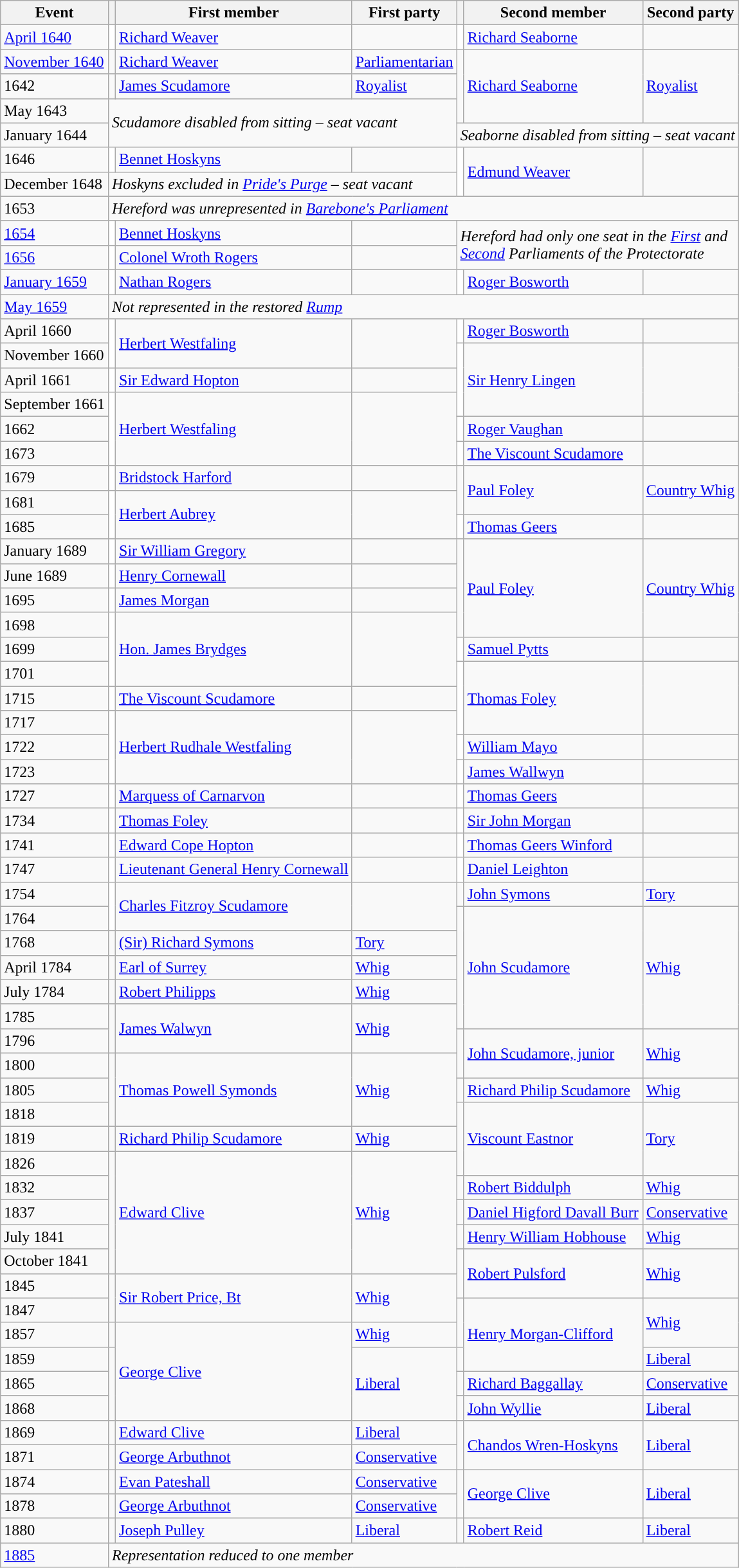<table class="wikitable">
<tr>
<th>Event</th>
<th></th>
<th>First member</th>
<th>First party</th>
<th></th>
<th>Second member</th>
<th>Second party</th>
</tr>
<tr>
<td><a href='#'>April 1640</a></td>
<td style="color:inherit;background-color: white"></td>
<td><a href='#'>Richard Weaver</a></td>
<td></td>
<td style="color:inherit;background-color: white"></td>
<td><a href='#'>Richard Seaborne</a></td>
<td></td>
</tr>
<tr>
<td><a href='#'>November 1640</a></td>
<td style="color:inherit;background-color: "></td>
<td><a href='#'>Richard Weaver</a></td>
<td><a href='#'>Parliamentarian</a></td>
<td rowspan="3" style="color:inherit;background-color: "></td>
<td rowspan="3"><a href='#'>Richard Seaborne</a></td>
<td rowspan="3"><a href='#'>Royalist</a></td>
</tr>
<tr>
<td>1642</td>
<td style="color:inherit;background-color: "></td>
<td><a href='#'>James Scudamore</a></td>
<td><a href='#'>Royalist</a></td>
</tr>
<tr>
<td>May 1643</td>
<td rowspan="2" colspan="3"><em>Scudamore disabled from sitting – seat vacant</em></td>
</tr>
<tr>
<td>January 1644</td>
<td colspan="3"><em>Seaborne disabled from sitting – seat vacant</em></td>
</tr>
<tr>
<td>1646</td>
<td style="color:inherit;background-color: white"></td>
<td><a href='#'>Bennet Hoskyns</a></td>
<td></td>
<td rowspan="2" style="color:inherit;background-color: white"></td>
<td rowspan="2"><a href='#'>Edmund Weaver</a></td>
<td rowspan="2"></td>
</tr>
<tr>
<td>December 1648</td>
<td colspan="3"><em>Hoskyns excluded in <a href='#'>Pride's Purge</a> – seat vacant</em></td>
</tr>
<tr>
<td>1653</td>
<td colspan="6"><em>Hereford was unrepresented in <a href='#'>Barebone's Parliament</a></em></td>
</tr>
<tr>
<td><a href='#'>1654</a></td>
<td style="color:inherit;background-color: white"></td>
<td><a href='#'>Bennet Hoskyns</a></td>
<td></td>
<td rowspan="2" colspan="3"><em>Hereford had only one seat in the <a href='#'>First</a> and <br><a href='#'>Second</a> Parliaments of the Protectorate</em></td>
</tr>
<tr>
<td><a href='#'>1656</a></td>
<td style="color:inherit;background-color: white"></td>
<td><a href='#'>Colonel Wroth Rogers</a></td>
<td></td>
</tr>
<tr>
<td><a href='#'>January 1659</a></td>
<td style="color:inherit;background-color: white"></td>
<td><a href='#'>Nathan Rogers</a></td>
<td></td>
<td style="color:inherit;background-color: white"></td>
<td><a href='#'>Roger Bosworth</a></td>
<td></td>
</tr>
<tr>
<td><a href='#'>May 1659</a></td>
<td colspan="6"><em>Not represented in the restored <a href='#'>Rump</a></em></td>
</tr>
<tr>
<td>April 1660</td>
<td rowspan="2" style="color:inherit;background-color: white"></td>
<td rowspan="2"><a href='#'>Herbert Westfaling</a></td>
<td rowspan="2"></td>
<td style="color:inherit;background-color: white"></td>
<td><a href='#'>Roger Bosworth</a></td>
<td></td>
</tr>
<tr>
<td>November 1660</td>
<td rowspan="3" style="color:inherit;background-color: white"></td>
<td rowspan="3"><a href='#'>Sir Henry Lingen</a></td>
<td rowspan="3"></td>
</tr>
<tr>
<td>April 1661</td>
<td style="color:inherit;background-color: white"></td>
<td><a href='#'>Sir Edward Hopton</a></td>
<td></td>
</tr>
<tr>
<td>September 1661</td>
<td rowspan="3" style="color:inherit;background-color: white"></td>
<td rowspan="3"><a href='#'>Herbert Westfaling</a></td>
<td rowspan="3"></td>
</tr>
<tr>
<td>1662</td>
<td style="color:inherit;background-color: white"></td>
<td><a href='#'>Roger Vaughan</a></td>
<td></td>
</tr>
<tr>
<td>1673</td>
<td style="color:inherit;background-color: white"></td>
<td><a href='#'>The Viscount Scudamore</a></td>
<td></td>
</tr>
<tr>
<td>1679</td>
<td style="color:inherit;background-color: white"></td>
<td><a href='#'>Bridstock Harford</a></td>
<td></td>
<td rowspan="2" style="color:inherit;background-color: "></td>
<td rowspan="2"><a href='#'>Paul Foley</a></td>
<td rowspan="2"><a href='#'>Country Whig</a></td>
</tr>
<tr>
<td>1681</td>
<td rowspan="2" style="color:inherit;background-color: white"></td>
<td rowspan="2"><a href='#'>Herbert Aubrey</a></td>
<td rowspan="2"></td>
</tr>
<tr>
<td>1685</td>
<td style="color:inherit;background-color: white"></td>
<td><a href='#'>Thomas Geers</a></td>
<td></td>
</tr>
<tr>
<td>January 1689</td>
<td style="color:inherit;background-color: white"></td>
<td><a href='#'>Sir William Gregory</a></td>
<td></td>
<td rowspan="4" style="color:inherit;background-color: "></td>
<td rowspan="4"><a href='#'>Paul Foley</a></td>
<td rowspan="4"><a href='#'>Country Whig</a></td>
</tr>
<tr>
<td>June 1689</td>
<td style="color:inherit;background-color: white"></td>
<td><a href='#'>Henry Cornewall</a></td>
<td></td>
</tr>
<tr>
<td>1695</td>
<td style="color:inherit;background-color: white"></td>
<td><a href='#'>James Morgan</a></td>
<td></td>
</tr>
<tr>
<td>1698</td>
<td rowspan="3" style="color:inherit;background-color: white"></td>
<td rowspan="3"><a href='#'>Hon. James Brydges</a></td>
<td rowspan="3"></td>
</tr>
<tr>
<td>1699</td>
<td style="color:inherit;background-color: white"></td>
<td><a href='#'>Samuel Pytts</a></td>
<td></td>
</tr>
<tr>
<td>1701</td>
<td rowspan="3" style="color:inherit;background-color: white"></td>
<td rowspan="3"><a href='#'>Thomas Foley</a></td>
<td rowspan="3"></td>
</tr>
<tr>
<td>1715</td>
<td style="color:inherit;background-color: white"></td>
<td><a href='#'>The Viscount Scudamore</a></td>
<td></td>
</tr>
<tr>
<td>1717</td>
<td rowspan="3" style="color:inherit;background-color: white"></td>
<td rowspan="3"><a href='#'>Herbert Rudhale Westfaling</a></td>
<td rowspan="3"></td>
</tr>
<tr>
<td>1722</td>
<td style="color:inherit;background-color: white"></td>
<td><a href='#'>William Mayo</a></td>
<td></td>
</tr>
<tr>
<td>1723</td>
<td style="color:inherit;background-color: white"></td>
<td><a href='#'>James Wallwyn</a></td>
<td></td>
</tr>
<tr>
<td>1727</td>
<td style="color:inherit;background-color: white"></td>
<td><a href='#'>Marquess of Carnarvon</a></td>
<td></td>
<td style="color:inherit;background-color: white"></td>
<td><a href='#'>Thomas Geers</a></td>
<td></td>
</tr>
<tr>
<td>1734</td>
<td style="color:inherit;background-color: white"></td>
<td><a href='#'>Thomas Foley</a></td>
<td></td>
<td style="color:inherit;background-color: white"></td>
<td><a href='#'>Sir John Morgan</a></td>
<td></td>
</tr>
<tr>
<td>1741</td>
<td style="color:inherit;background-color: white"></td>
<td><a href='#'>Edward Cope Hopton</a></td>
<td></td>
<td style="color:inherit;background-color: white"></td>
<td><a href='#'>Thomas Geers Winford</a></td>
<td></td>
</tr>
<tr>
<td>1747</td>
<td style="color:inherit;background-color: white"></td>
<td><a href='#'>Lieutenant General Henry Cornewall</a></td>
<td></td>
<td style="color:inherit;background-color: white"></td>
<td><a href='#'>Daniel Leighton</a></td>
<td></td>
</tr>
<tr>
<td>1754</td>
<td rowspan="2" style="color:inherit;background-color: white"></td>
<td rowspan="2"><a href='#'>Charles Fitzroy Scudamore</a></td>
<td rowspan="2"></td>
<td style="color:inherit;background-color: "></td>
<td><a href='#'>John Symons</a></td>
<td><a href='#'>Tory</a></td>
</tr>
<tr>
<td>1764</td>
<td rowspan="5" style="color:inherit;background-color: "></td>
<td rowspan="5"><a href='#'>John Scudamore</a></td>
<td rowspan="5"><a href='#'>Whig</a></td>
</tr>
<tr>
<td>1768</td>
<td style="color:inherit;background-color: "></td>
<td><a href='#'>(Sir) Richard Symons</a></td>
<td><a href='#'>Tory</a></td>
</tr>
<tr>
<td>April 1784</td>
<td style="color:inherit;background-color: "></td>
<td><a href='#'>Earl of Surrey</a></td>
<td><a href='#'>Whig</a></td>
</tr>
<tr>
<td>July 1784</td>
<td style="color:inherit;background-color: "></td>
<td><a href='#'>Robert Philipps</a></td>
<td><a href='#'>Whig</a></td>
</tr>
<tr>
<td>1785</td>
<td rowspan="2" style="color:inherit;background-color: "></td>
<td rowspan="2"><a href='#'>James Walwyn</a></td>
<td rowspan="2"><a href='#'>Whig</a></td>
</tr>
<tr>
<td>1796</td>
<td rowspan="2" style="color:inherit;background-color: "></td>
<td rowspan="2"><a href='#'>John Scudamore, junior</a></td>
<td rowspan="2"><a href='#'>Whig</a></td>
</tr>
<tr>
<td>1800</td>
<td rowspan="3" style="color:inherit;background-color: "></td>
<td rowspan="3"><a href='#'>Thomas Powell Symonds</a></td>
<td rowspan="3"><a href='#'>Whig</a></td>
</tr>
<tr>
<td>1805</td>
<td style="color:inherit;background-color: "></td>
<td><a href='#'>Richard Philip Scudamore</a></td>
<td><a href='#'>Whig</a></td>
</tr>
<tr>
<td>1818</td>
<td rowspan="3" style="color:inherit;background-color: "></td>
<td rowspan="3"><a href='#'>Viscount Eastnor</a></td>
<td rowspan="3"><a href='#'>Tory</a></td>
</tr>
<tr>
<td>1819</td>
<td style="color:inherit;background-color: "></td>
<td><a href='#'>Richard Philip Scudamore</a></td>
<td><a href='#'>Whig</a></td>
</tr>
<tr>
<td>1826</td>
<td rowspan="5" style="color:inherit;background-color: "></td>
<td rowspan="5"><a href='#'>Edward Clive</a></td>
<td rowspan="5"><a href='#'>Whig</a></td>
</tr>
<tr>
<td>1832</td>
<td style="color:inherit;background-color: "></td>
<td><a href='#'>Robert Biddulph</a></td>
<td><a href='#'>Whig</a></td>
</tr>
<tr>
<td>1837</td>
<td style="color:inherit;background-color: "></td>
<td><a href='#'>Daniel Higford Davall Burr</a></td>
<td><a href='#'>Conservative</a></td>
</tr>
<tr>
<td>July 1841</td>
<td style="color:inherit;background-color: "></td>
<td><a href='#'>Henry William Hobhouse</a></td>
<td><a href='#'>Whig</a></td>
</tr>
<tr>
<td>October 1841</td>
<td rowspan="2" style="color:inherit;background-color: "></td>
<td rowspan="2"><a href='#'>Robert Pulsford</a></td>
<td rowspan="2"><a href='#'>Whig</a></td>
</tr>
<tr>
<td>1845</td>
<td rowspan="2" style="color:inherit;background-color: "></td>
<td rowspan="2"><a href='#'>Sir Robert Price, Bt</a></td>
<td rowspan="2"><a href='#'>Whig</a></td>
</tr>
<tr>
<td>1847</td>
<td rowspan="2" style="color:inherit;background-color: "></td>
<td rowspan="3"><a href='#'>Henry Morgan-Clifford</a></td>
<td rowspan="2"><a href='#'>Whig</a></td>
</tr>
<tr>
<td>1857</td>
<td style="color:inherit;background-color: "></td>
<td rowspan="4"><a href='#'>George Clive</a></td>
<td><a href='#'>Whig</a></td>
</tr>
<tr>
<td>1859</td>
<td rowspan="3" style="color:inherit;background-color: "></td>
<td rowspan="3"><a href='#'>Liberal</a></td>
<td style="color:inherit;background-color: "></td>
<td><a href='#'>Liberal</a></td>
</tr>
<tr>
<td>1865</td>
<td style="color:inherit;background-color: "></td>
<td><a href='#'>Richard Baggallay</a></td>
<td><a href='#'>Conservative</a></td>
</tr>
<tr>
<td>1868</td>
<td style="color:inherit;background-color: "></td>
<td><a href='#'>John Wyllie</a></td>
<td><a href='#'>Liberal</a></td>
</tr>
<tr>
<td>1869</td>
<td style="color:inherit;background-color: "></td>
<td><a href='#'>Edward Clive</a></td>
<td><a href='#'>Liberal</a></td>
<td rowspan="2" style="color:inherit;background-color: "></td>
<td rowspan="2"><a href='#'>Chandos Wren-Hoskyns</a></td>
<td rowspan="2"><a href='#'>Liberal</a></td>
</tr>
<tr>
<td>1871</td>
<td style="color:inherit;background-color: "></td>
<td><a href='#'>George Arbuthnot</a></td>
<td><a href='#'>Conservative</a></td>
</tr>
<tr>
<td>1874</td>
<td style="color:inherit;background-color: "></td>
<td><a href='#'>Evan Pateshall</a></td>
<td><a href='#'>Conservative</a></td>
<td rowspan="2" style="color:inherit;background-color: "></td>
<td rowspan="2"><a href='#'>George Clive</a></td>
<td rowspan="2"><a href='#'>Liberal</a></td>
</tr>
<tr>
<td>1878</td>
<td style="color:inherit;background-color: "></td>
<td><a href='#'>George Arbuthnot</a></td>
<td><a href='#'>Conservative</a></td>
</tr>
<tr>
<td>1880</td>
<td style="color:inherit;background-color: "></td>
<td><a href='#'>Joseph Pulley</a></td>
<td><a href='#'>Liberal</a></td>
<td style="color:inherit;background-color: "></td>
<td><a href='#'>Robert Reid</a></td>
<td><a href='#'>Liberal</a></td>
</tr>
<tr>
<td><a href='#'>1885</a></td>
<td colspan="6"><em>Representation reduced to one member</em></td>
</tr>
</table>
